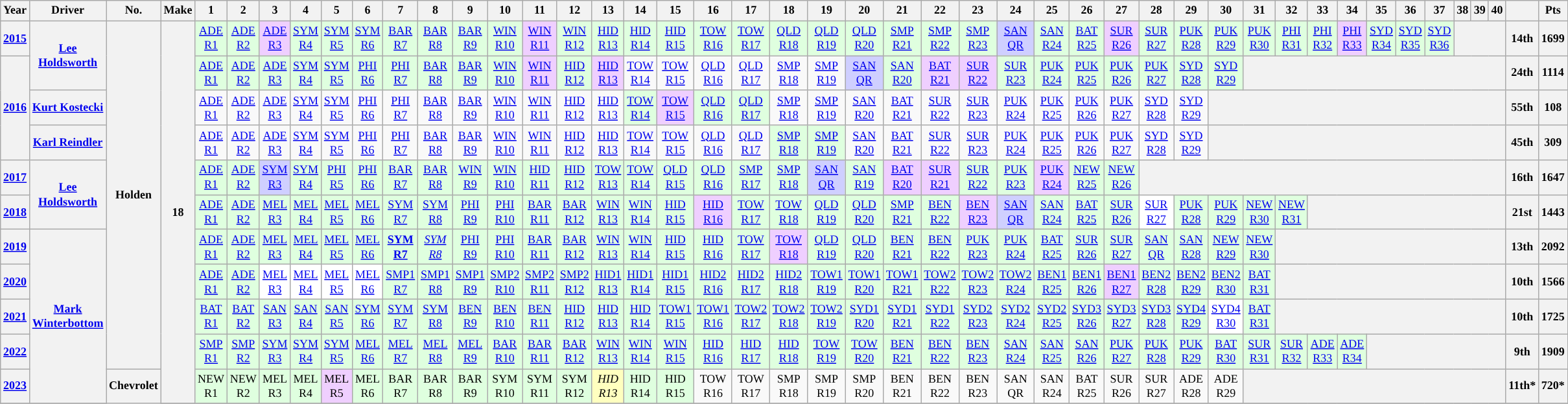<table class="wikitable mw-collapsible mw-collapsed" style="text-align:center; font-size:75%">
<tr>
<th>Year</th>
<th>Driver</th>
<th>No.</th>
<th>Make</th>
<th>1</th>
<th>2</th>
<th>3</th>
<th>4</th>
<th>5</th>
<th>6</th>
<th>7</th>
<th>8</th>
<th>9</th>
<th>10</th>
<th>11</th>
<th>12</th>
<th>13</th>
<th>14</th>
<th>15</th>
<th>16</th>
<th>17</th>
<th>18</th>
<th>19</th>
<th>20</th>
<th>21</th>
<th>22</th>
<th>23</th>
<th>24</th>
<th>25</th>
<th>26</th>
<th>27</th>
<th>28</th>
<th>29</th>
<th>30</th>
<th>31</th>
<th>32</th>
<th>33</th>
<th>34</th>
<th>35</th>
<th>36</th>
<th>37</th>
<th>38</th>
<th>39</th>
<th>40</th>
<th></th>
<th>Pts</th>
</tr>
<tr>
<th><a href='#'>2015</a></th>
<th rowspan=2><a href='#'>Lee Holdsworth</a></th>
<th rowspan=10>Holden</th>
<th rowspan=11>18</th>
<td style="background:#DFFFDF;"><a href='#'>ADE<br>R1</a><br></td>
<td style="background:#DFFFDF;"><a href='#'>ADE<br>R2</a><br></td>
<td style="background:#EFCFFF;"><a href='#'>ADE<br>R3</a><br></td>
<td style="background:#DFFFDF;"><a href='#'>SYM<br>R4</a><br></td>
<td style="background:#DFFFDF;"><a href='#'>SYM<br>R5</a><br></td>
<td style="background:#DFFFDF;"><a href='#'>SYM<br>R6</a><br></td>
<td style="background:#DFFFDF;"><a href='#'>BAR<br>R7</a><br></td>
<td style="background:#DFFFDF;"><a href='#'>BAR<br>R8</a><br></td>
<td style="background:#DFFFDF;"><a href='#'>BAR<br>R9</a><br></td>
<td style="background:#DFFFDF;"><a href='#'>WIN<br>R10</a><br></td>
<td style="background:#EFCFFF;"><a href='#'>WIN<br>R11</a><br></td>
<td style="background:#DFFFDF;"><a href='#'>WIN<br>R12</a><br></td>
<td style="background:#DFFFDF;"><a href='#'>HID<br>R13</a><br></td>
<td style="background:#DFFFDF;"><a href='#'>HID<br>R14</a><br></td>
<td style="background:#DFFFDF;"><a href='#'>HID<br>R15</a><br></td>
<td style="background:#DFFFDF;"><a href='#'>TOW<br>R16</a><br></td>
<td style="background:#DFFFDF;"><a href='#'>TOW<br>R17</a><br></td>
<td style="background:#DFFFDF;"><a href='#'>QLD<br>R18</a><br></td>
<td style="background:#DFFFDF;"><a href='#'>QLD<br>R19</a><br></td>
<td style="background:#DFFFDF;"><a href='#'>QLD<br>R20</a><br></td>
<td style="background:#DFFFDF;"><a href='#'>SMP<br>R21</a><br></td>
<td style="background:#DFFFDF;"><a href='#'>SMP<br>R22</a><br></td>
<td style="background:#DFFFDF;"><a href='#'>SMP<br>R23</a><br></td>
<td style="background:#cfcfff;"><a href='#'>SAN<br>QR</a><br></td>
<td style="background:#DFFFDF;"><a href='#'>SAN<br>R24</a><br></td>
<td style="background:#DFFFDF;"><a href='#'>BAT<br>R25</a><br></td>
<td style="background:#EFCFFF;"><a href='#'>SUR<br>R26</a><br></td>
<td style="background:#DFFFDF;"><a href='#'>SUR<br>R27</a><br></td>
<td style="background:#DFFFDF;"><a href='#'>PUK<br>R28</a><br></td>
<td style="background:#DFFFDF;"><a href='#'>PUK<br>R29</a><br></td>
<td style="background:#DFFFDF;"><a href='#'>PUK<br>R30</a><br></td>
<td style="background:#DFFFDF;"><a href='#'>PHI<br>R31</a><br></td>
<td style="background:#DFFFDF;"><a href='#'>PHI<br>R32</a><br></td>
<td style="background:#EFCFFF;"><a href='#'>PHI<br>R33</a><br></td>
<td style="background:#DFFFDF;"><a href='#'>SYD<br>R34</a><br></td>
<td style="background:#DFFFDF;"><a href='#'>SYD<br>R35</a><br></td>
<td style="background:#DFFFDF;"><a href='#'>SYD<br>R36</a><br></td>
<th colspan=3></th>
<th>14th</th>
<th>1699</th>
</tr>
<tr>
<th rowspan=3><a href='#'>2016</a></th>
<td style="background:#DFFFDF;"><a href='#'>ADE<br>R1</a><br></td>
<td style="background:#DFFFDF;"><a href='#'>ADE<br>R2</a><br></td>
<td style="background:#DFFFDF;"><a href='#'>ADE<br>R3</a><br></td>
<td style="background:#DFFFDF;"><a href='#'>SYM<br>R4</a><br></td>
<td style="background:#DFFFDF;"><a href='#'>SYM<br>R5</a><br></td>
<td style="background:#DFFFDF;"><a href='#'>PHI<br>R6</a><br></td>
<td style="background:#DFFFDF;"><a href='#'>PHI<br>R7</a><br></td>
<td style="background:#DFFFDF;"><a href='#'>BAR<br>R8</a><br></td>
<td style="background:#DFFFDF;"><a href='#'>BAR<br>R9</a><br></td>
<td style="background:#DFFFDF;"><a href='#'>WIN<br>R10</a><br></td>
<td style="background:#EFCFFF;"><a href='#'>WIN<br>R11</a><br></td>
<td style="background:#DFFFDF;"><a href='#'>HID<br>R12</a><br></td>
<td style="background:#EFCFFF;"><a href='#'>HID<br>R13</a><br></td>
<td><a href='#'>TOW<br>R14</a></td>
<td><a href='#'>TOW<br>R15</a></td>
<td><a href='#'>QLD<br>R16</a></td>
<td><a href='#'>QLD<br>R17</a></td>
<td><a href='#'>SMP<br>R18</a></td>
<td><a href='#'>SMP<br>R19</a></td>
<td style="background:#cfcfff;"><a href='#'>SAN<br>QR</a><br></td>
<td style="background:#DFFFDF;"><a href='#'>SAN<br>R20</a><br></td>
<td style="background:#EFCFFF;"><a href='#'>BAT<br>R21</a><br></td>
<td style="background:#EFCFFF;"><a href='#'>SUR<br>R22</a><br></td>
<td style="background:#DFFFDF;"><a href='#'>SUR<br>R23</a><br></td>
<td style="background:#DFFFDF;"><a href='#'>PUK<br>R24</a><br></td>
<td style="background:#DFFFDF;"><a href='#'>PUK<br>R25</a><br></td>
<td style="background:#DFFFDF;"><a href='#'>PUK<br>R26</a><br></td>
<td style="background:#DFFFDF;"><a href='#'>PUK<br>R27</a><br></td>
<td style="background:#DFFFDF;"><a href='#'>SYD<br>R28</a><br></td>
<td style="background:#DFFFDF;"><a href='#'>SYD<br>R29</a><br></td>
<th colspan=10></th>
<th>24th</th>
<th>1114</th>
</tr>
<tr>
<th><a href='#'>Kurt Kostecki</a></th>
<td><a href='#'>ADE<br>R1</a></td>
<td><a href='#'>ADE<br>R2</a></td>
<td><a href='#'>ADE<br>R3</a></td>
<td><a href='#'>SYM<br>R4</a></td>
<td><a href='#'>SYM<br>R5</a></td>
<td><a href='#'>PHI<br>R6</a></td>
<td><a href='#'>PHI<br>R7</a></td>
<td><a href='#'>BAR<br>R8</a></td>
<td><a href='#'>BAR<br>R9</a></td>
<td><a href='#'>WIN<br>R10</a></td>
<td><a href='#'>WIN<br>R11</a></td>
<td><a href='#'>HID<br>R12</a></td>
<td><a href='#'>HID<br>R13</a></td>
<td style="background: #dfffdf"><a href='#'>TOW<br>R14</a><br></td>
<td style="background: #efcfff"><a href='#'>TOW<br>R15</a><br></td>
<td style="background: #dfffdf"><a href='#'>QLD<br>R16</a><br></td>
<td style="background: #dfffdf"><a href='#'>QLD<br>R17</a><br></td>
<td><a href='#'>SMP<br>R18</a></td>
<td><a href='#'>SMP<br>R19</a></td>
<td><a href='#'>SAN<br>R20</a></td>
<td><a href='#'>BAT<br>R21</a></td>
<td><a href='#'>SUR<br>R22</a></td>
<td><a href='#'>SUR<br>R23</a></td>
<td><a href='#'>PUK<br>R24</a></td>
<td><a href='#'>PUK<br>R25</a></td>
<td><a href='#'>PUK<br>R26</a></td>
<td><a href='#'>PUK<br>R27</a></td>
<td><a href='#'>SYD<br>R28</a></td>
<td><a href='#'>SYD<br>R29</a></td>
<th colspan=11></th>
<th>55th</th>
<th>108</th>
</tr>
<tr>
<th><a href='#'>Karl Reindler</a></th>
<td><a href='#'>ADE<br>R1</a></td>
<td><a href='#'>ADE<br>R2</a></td>
<td><a href='#'>ADE<br>R3</a></td>
<td><a href='#'>SYM<br>R4</a></td>
<td><a href='#'>SYM<br>R5</a></td>
<td><a href='#'>PHI<br>R6</a></td>
<td><a href='#'>PHI<br>R7</a></td>
<td><a href='#'>BAR<br>R8</a></td>
<td><a href='#'>BAR<br>R9</a></td>
<td><a href='#'>WIN<br>R10</a></td>
<td><a href='#'>WIN<br>R11</a></td>
<td><a href='#'>HID<br>R12</a></td>
<td><a href='#'>HID<br>R13</a></td>
<td><a href='#'>TOW<br>R14</a></td>
<td><a href='#'>TOW<br>R15</a></td>
<td><a href='#'>QLD<br>R16</a></td>
<td><a href='#'>QLD<br>R17</a></td>
<td style="background: #dfffdf"><a href='#'>SMP<br>R18</a><br></td>
<td style="background: #dfffdf"><a href='#'>SMP<br>R19</a><br></td>
<td><a href='#'>SAN<br>R20</a></td>
<td><a href='#'>BAT<br>R21</a></td>
<td><a href='#'>SUR<br>R22</a></td>
<td><a href='#'>SUR<br>R23</a></td>
<td><a href='#'>PUK<br>R24</a></td>
<td><a href='#'>PUK<br>R25</a></td>
<td><a href='#'>PUK<br>R26</a></td>
<td><a href='#'>PUK<br>R27</a></td>
<td><a href='#'>SYD<br>R28</a></td>
<td><a href='#'>SYD<br>R29</a></td>
<th colspan=11></th>
<th>45th</th>
<th>309</th>
</tr>
<tr>
<th><a href='#'>2017</a></th>
<th rowspan=2><a href='#'>Lee Holdsworth</a></th>
<td style="background:#DFFFDF;"><a href='#'>ADE<br>R1</a><br></td>
<td style="background:#DFFFDF;"><a href='#'>ADE<br>R2</a><br></td>
<td style="background:#cfcfff;"><a href='#'>SYM<br>R3</a><br></td>
<td style="background:#DFFFDF;"><a href='#'>SYM<br>R4</a><br></td>
<td style="background:#DFFFDF;"><a href='#'>PHI<br>R5</a><br></td>
<td style="background:#DFFFDF;"><a href='#'>PHI<br>R6</a><br></td>
<td style="background:#DFFFDF;"><a href='#'>BAR<br>R7</a><br></td>
<td style="background:#DFFFDF;"><a href='#'>BAR<br>R8</a><br></td>
<td style="background:#DFFFDF;"><a href='#'>WIN<br>R9</a><br></td>
<td style="background:#DFFFDF;"><a href='#'>WIN<br>R10</a><br></td>
<td style="background:#DFFFDF;"><a href='#'>HID<br>R11</a><br></td>
<td style="background:#DFFFDF;"><a href='#'>HID<br>R12</a><br></td>
<td style="background:#DFFFDF;"><a href='#'>TOW<br>R13</a><br></td>
<td style="background:#DFFFDF;"><a href='#'>TOW<br>R14</a><br></td>
<td style="background:#DFFFDF;"><a href='#'>QLD<br>R15</a><br></td>
<td style="background:#DFFFDF;"><a href='#'>QLD<br>R16</a><br></td>
<td style="background:#DFFFDF;"><a href='#'>SMP<br>R17</a><br></td>
<td style="background:#DFFFDF;"><a href='#'>SMP<br>R18</a><br></td>
<td style="background:#cfcfff;"><a href='#'>SAN<br>QR</a><br></td>
<td style="background:#DFFFDF;"><a href='#'>SAN<br>R19</a><br></td>
<td style="background:#EFCFFF;"><a href='#'>BAT<br>R20</a><br></td>
<td style="background:#EFCFFF;"><a href='#'>SUR<br>R21</a><br></td>
<td style="background:#DFFFDF;"><a href='#'>SUR<br>R22</a><br></td>
<td style="background:#DFFFDF;"><a href='#'>PUK<br>R23</a><br></td>
<td style="background:#EFCFFF;"><a href='#'>PUK<br>R24</a><br></td>
<td style="background:#DFFFDF;"><a href='#'>NEW<br>R25</a><br></td>
<td style="background:#DFFFDF;"><a href='#'>NEW<br>R26</a><br></td>
<th colspan=13></th>
<th>16th</th>
<th>1647</th>
</tr>
<tr>
<th><a href='#'>2018</a></th>
<td style="background: #dfffdf"><a href='#'>ADE<br>R1</a><br></td>
<td style="background: #dfffdf"><a href='#'>ADE<br>R2</a><br></td>
<td style="background: #dfffdf"><a href='#'>MEL<br>R3</a><br></td>
<td style="background: #dfffdf"><a href='#'>MEL<br>R4</a><br></td>
<td style="background: #dfffdf"><a href='#'>MEL<br>R5</a><br></td>
<td style="background: #dfffdf"><a href='#'>MEL<br>R6</a><br></td>
<td style="background: #dfffdf"><a href='#'>SYM<br>R7</a><br></td>
<td style="background: #dfffdf"><a href='#'>SYM<br>R8</a><br></td>
<td style="background: #dfffdf"><a href='#'>PHI<br>R9</a><br></td>
<td style="background: #dfffdf"><a href='#'>PHI<br>R10</a><br></td>
<td style="background: #dfffdf"><a href='#'>BAR<br>R11</a><br></td>
<td style="background: #dfffdf"><a href='#'>BAR<br>R12</a><br></td>
<td style="background: #dfffdf"><a href='#'>WIN<br>R13</a><br></td>
<td style="background: #dfffdf"><a href='#'>WIN<br>R14</a><br></td>
<td style="background: #dfffdf"><a href='#'>HID<br>R15</a><br></td>
<td style="background: #efcfff"><a href='#'>HID<br>R16</a><br></td>
<td style="background: #dfffdf"><a href='#'>TOW<br>R17</a><br></td>
<td style="background: #dfffdf"><a href='#'>TOW<br>R18</a><br></td>
<td style="background: #dfffdf"><a href='#'>QLD<br>R19</a><br></td>
<td style="background: #dfffdf"><a href='#'>QLD<br>R20</a><br></td>
<td style="background: #dfffdf"><a href='#'>SMP<br>R21</a><br></td>
<td style="background: #dfffdf"><a href='#'>BEN<br>R22</a><br></td>
<td style="background: #efcfff"><a href='#'>BEN<br>R23</a><br></td>
<td style="background: #cfcfff"><a href='#'>SAN<br>QR</a><br></td>
<td style="background: #dfffdf"><a href='#'>SAN<br>R24</a><br></td>
<td style="background: #dfffdf"><a href='#'>BAT<br>R25</a><br></td>
<td style="background: #dfffdf"><a href='#'>SUR<br>R26</a><br></td>
<td style="background: #ffffff"><a href='#'>SUR<br>R27</a><br></td>
<td style="background: #dfffdf"><a href='#'>PUK<br>R28</a><br></td>
<td style="background: #dfffdf"><a href='#'>PUK<br>R29</a><br></td>
<td style="background: #dfffdf"><a href='#'>NEW<br>R30</a><br></td>
<td style="background: #dfffdf"><a href='#'>NEW<br>R31</a><br></td>
<th colspan=8></th>
<th>21st</th>
<th>1443</th>
</tr>
<tr>
<th><a href='#'>2019</a></th>
<th rowspan=5><a href='#'>Mark Winterbottom</a></th>
<td style="background: #dfffdf"><a href='#'>ADE<br>R1</a><br></td>
<td style="background: #dfffdf"><a href='#'>ADE<br>R2</a><br></td>
<td style="background: #dfffdf"><a href='#'>MEL<br>R3</a><br></td>
<td style="background: #dfffdf"><a href='#'>MEL<br>R4</a><br></td>
<td style="background: #dfffdf"><a href='#'>MEL<br>R5</a><br></td>
<td style="background: #dfffdf"><a href='#'>MEL<br>R6</a><br></td>
<td style="background: #dfffdf"><strong><a href='#'>SYM<br>R7</a><br></strong></td>
<td style="background: #dfffdf"><em><a href='#'>SYM<br>R8</a><br></em></td>
<td style="background: #dfffdf"><a href='#'>PHI<br>R9</a><br></td>
<td style="background: #dfffdf"><a href='#'>PHI<br>R10</a><br></td>
<td style="background: #dfffdf"><a href='#'>BAR<br>R11</a><br></td>
<td style="background: #dfffdf"><a href='#'>BAR<br>R12</a><br></td>
<td style="background: #dfffdf"><a href='#'>WIN<br>R13</a><br></td>
<td style="background: #dfffdf"><a href='#'>WIN<br>R14</a><br></td>
<td style="background: #dfffdf"><a href='#'>HID<br>R15</a><br></td>
<td style="background: #dfffdf"><a href='#'>HID<br>R16</a><br></td>
<td style="background: #dfffdf"><a href='#'>TOW<br>R17</a><br></td>
<td style="background: #efcfff"><a href='#'>TOW<br>R18</a><br></td>
<td style="background: #dfffdf"><a href='#'>QLD<br>R19</a><br></td>
<td style="background: #dfffdf"><a href='#'>QLD<br>R20</a><br></td>
<td style="background: #dfffdf"><a href='#'>BEN<br>R21</a><br></td>
<td style="background: #dfffdf"><a href='#'>BEN<br>R22</a><br></td>
<td style="background: #dfffdf"><a href='#'>PUK<br>R23</a><br></td>
<td style="background: #dfffdf"><a href='#'>PUK<br>R24</a><br></td>
<td style="background: #dfffdf"><a href='#'>BAT<br>R25</a><br></td>
<td style="background: #dfffdf"><a href='#'>SUR<br>R26</a><br></td>
<td style="background: #dfffdf"><a href='#'>SUR<br>R27</a><br></td>
<td style="background: #dfffdf"><a href='#'>SAN<br>QR</a><br></td>
<td style="background: #dfffdf"><a href='#'>SAN<br>R28</a><br></td>
<td style="background: #dfffdf"><a href='#'>NEW<br>R29</a><br></td>
<td style="background: #dfffdf"><a href='#'>NEW<br>R30</a><br></td>
<th colspan=9></th>
<th>13th</th>
<th>2092</th>
</tr>
<tr>
<th><a href='#'>2020</a></th>
<td style="background: #dfffdf"><a href='#'>ADE<br>R1</a><br></td>
<td style="background: #dfffdf"><a href='#'>ADE<br>R2</a><br></td>
<td style="background: #ffffff"><a href='#'>MEL<br>R3</a><br></td>
<td style="background: #ffffff"><a href='#'>MEL<br>R4</a><br></td>
<td style="background: #ffffff"><a href='#'>MEL<br>R5</a><br></td>
<td style="background: #ffffff"><a href='#'>MEL<br>R6</a><br></td>
<td style="background: #dfffdf"><a href='#'>SMP1<br>R7</a><br></td>
<td style="background: #dfffdf"><a href='#'>SMP1<br>R8</a><br></td>
<td style="background: #dfffdf"><a href='#'>SMP1<br>R9</a><br></td>
<td style="background: #dfffdf"><a href='#'>SMP2<br>R10</a><br></td>
<td style="background: #dfffdf"><a href='#'>SMP2<br>R11</a><br></td>
<td style="background: #dfffdf"><a href='#'>SMP2<br>R12</a><br></td>
<td style="background: #dfffdf"><a href='#'>HID1<br>R13</a><br></td>
<td style="background: #dfffdf"><a href='#'>HID1<br>R14</a><br></td>
<td style="background: #dfffdf"><a href='#'>HID1<br>R15</a><br></td>
<td style="background: #dfffdf"><a href='#'>HID2<br>R16</a><br></td>
<td style="background: #dfffdf"><a href='#'>HID2<br>R17</a><br></td>
<td style="background: #dfffdf"><a href='#'>HID2<br>R18</a><br></td>
<td style="background: #dfffdf"><a href='#'>TOW1<br>R19</a><br></td>
<td style="background: #dfffdf"><a href='#'>TOW1<br>R20</a><br></td>
<td style="background: #dfffdf"><a href='#'>TOW1<br>R21</a><br></td>
<td style="background: #dfffdf"><a href='#'>TOW2<br>R22</a><br></td>
<td style="background: #dfffdf"><a href='#'>TOW2<br>R23</a><br></td>
<td style="background: #dfffdf"><a href='#'>TOW2<br>R24</a><br></td>
<td style="background: #dfffdf"><a href='#'>BEN1<br>R25</a><br></td>
<td style="background: #dfffdf"><a href='#'>BEN1<br>R26</a><br></td>
<td style="background: #efcfff"><a href='#'>BEN1<br>R27</a><br></td>
<td style="background: #dfffdf"><a href='#'>BEN2<br>R28</a><br></td>
<td style="background: #dfffdf"><a href='#'>BEN2<br>R29</a><br></td>
<td style="background: #dfffdf"><a href='#'>BEN2<br>R30</a><br></td>
<td style="background: #dfffdf"><a href='#'>BAT<br>R31</a><br></td>
<th colspan=9></th>
<th>10th</th>
<th>1566</th>
</tr>
<tr>
<th><a href='#'>2021</a></th>
<td style="background: #dfffdf"><a href='#'>BAT<br>R1</a><br></td>
<td style="background: #dfffdf"><a href='#'>BAT<br>R2</a><br></td>
<td style="background: #dfffdf"><a href='#'>SAN<br>R3</a><br></td>
<td style="background: #dfffdf"><a href='#'>SAN<br>R4</a><br></td>
<td style="background: #dfffdf"><a href='#'>SAN<br>R5</a><br></td>
<td style="background: #dfffdf"><a href='#'>SYM<br>R6</a><br></td>
<td style="background: #dfffdf"><a href='#'>SYM<br>R7</a><br></td>
<td style="background: #dfffdf"><a href='#'>SYM<br>R8</a><br></td>
<td style="background: #dfffdf"><a href='#'>BEN<br>R9</a><br></td>
<td style="background: #dfffdf"><a href='#'>BEN<br>R10</a><br></td>
<td style="background: #dfffdf"><a href='#'>BEN<br>R11</a><br></td>
<td style="background: #dfffdf"><a href='#'>HID<br>R12</a><br></td>
<td style="background: #dfffdf"><a href='#'>HID<br>R13</a><br></td>
<td style="background: #dfffdf"><a href='#'>HID<br>R14</a><br></td>
<td style="background: #dfffdf"><a href='#'>TOW1<br>R15</a><br></td>
<td style="background: #dfffdf"><a href='#'>TOW1<br>R16</a><br></td>
<td style="background: #dfffdf"><a href='#'>TOW2<br>R17</a><br></td>
<td style="background: #dfffdf"><a href='#'>TOW2<br>R18</a><br></td>
<td style="background: #dfffdf"><a href='#'>TOW2<br>R19</a><br></td>
<td style="background: #dfffdf"><a href='#'>SYD1<br>R20</a><br></td>
<td style="background: #dfffdf"><a href='#'>SYD1<br>R21</a><br></td>
<td style="background: #dfffdf"><a href='#'>SYD1<br>R22</a><br></td>
<td style="background: #dfffdf"><a href='#'>SYD2<br>R23</a><br></td>
<td style="background: #dfffdf"><a href='#'>SYD2<br>R24</a><br></td>
<td style="background: #dfffdf"><a href='#'>SYD2<br>R25</a><br></td>
<td style="background: #dfffdf"><a href='#'>SYD3<br>R26</a><br></td>
<td style="background: #dfffdf"><a href='#'>SYD3<br>R27</a><br></td>
<td style="background: #dfffdf"><a href='#'>SYD3<br>R28</a><br></td>
<td style="background: #dfffdf"><a href='#'>SYD4<br>R29</a><br></td>
<td style="background: #ffffff"><a href='#'>SYD4<br>R30</a><br></td>
<td style="background: #dfffdf"><a href='#'>BAT<br>R31</a><br></td>
<th colspan=9></th>
<th>10th</th>
<th>1725</th>
</tr>
<tr>
<th><a href='#'>2022</a></th>
<td style="background: #dfffdf"><a href='#'>SMP<br>R1</a><br></td>
<td style="background: #dfffdf"><a href='#'>SMP<br>R2</a><br></td>
<td style="background: #dfffdf"><a href='#'>SYM<br>R3</a><br></td>
<td style="background: #dfffdf"><a href='#'>SYM<br>R4</a><br></td>
<td style="background: #dfffdf"><a href='#'>SYM<br>R5</a><br></td>
<td style="background: #dfffdf"><a href='#'>MEL<br>R6</a><br></td>
<td style="background: #dfffdf"><a href='#'>MEL<br>R7</a><br></td>
<td style="background: #dfffdf"><a href='#'>MEL<br>R8</a><br></td>
<td style="background: #dfffdf"><a href='#'>MEL<br>R9</a><br></td>
<td style="background: #dfffdf"><a href='#'>BAR<br>R10</a><br></td>
<td style="background: #dfffdf"><a href='#'>BAR<br>R11</a><br></td>
<td style="background: #dfffdf"><a href='#'>BAR<br>R12</a><br></td>
<td style="background: #dfffdf"><a href='#'>WIN<br>R13</a><br></td>
<td style="background: #dfffdf"><a href='#'>WIN<br>R14</a><br></td>
<td style="background: #dfffdf"><a href='#'>WIN<br>R15</a><br></td>
<td style="background: #dfffdf"><a href='#'>HID<br>R16</a><br></td>
<td style="background: #dfffdf"><a href='#'>HID<br>R17</a><br></td>
<td style="background: #dfffdf"><a href='#'>HID<br>R18</a><br></td>
<td style="background: #dfffdf"><a href='#'>TOW<br>R19</a><br></td>
<td style="background: #dfffdf"><a href='#'>TOW<br>R20</a><br></td>
<td style="background: #dfffdf"><a href='#'>BEN<br>R21</a><br></td>
<td style="background: #dfffdf"><a href='#'>BEN<br>R22</a><br></td>
<td style="background: #dfffdf"><a href='#'>BEN<br>R23</a><br></td>
<td style="background: #dfffdf"><a href='#'>SAN<br>R24</a><br></td>
<td style="background: #dfffdf"><a href='#'>SAN<br>R25</a><br></td>
<td style="background: #dfffdf"><a href='#'>SAN<br>R26</a><br></td>
<td style="background: #dfffdf"><a href='#'>PUK<br>R27</a><br></td>
<td style="background: #dfffdf"><a href='#'>PUK<br>R28</a><br></td>
<td style="background: #dfffdf"><a href='#'>PUK<br>R29</a><br></td>
<td style="background: #dfffdf"><a href='#'>BAT<br>R30</a><br></td>
<td style="background: #dfffdf"><a href='#'>SUR<br>R31</a><br></td>
<td style="background: #dfffdf"><a href='#'>SUR<br>R32</a><br></td>
<td style="background: #dfffdf"><a href='#'>ADE<br>R33</a><br></td>
<td style="background: #dfffdf"><a href='#'>ADE<br>R34</a><br></td>
<th colspan=6></th>
<th>9th</th>
<th>1909</th>
</tr>
<tr>
<th><a href='#'>2023</a></th>
<th rowspan=2>Chevrolet</th>
<td style="background:#dfffdf">NEW<br>R1<br></td>
<td style="background:#dfffdf">NEW<br>R2<br></td>
<td style="background:#dfffdf">MEL<br>R3<br></td>
<td style="background:#dfffdf">MEL<br>R4<br></td>
<td style="background:#efcfff">MEL<br>R5<br></td>
<td style="background:#dfffdf">MEL<br>R6<br></td>
<td style="background:#dfffdf">BAR<br>R7<br></td>
<td style="background:#dfffdf">BAR<br>R8<br></td>
<td style="background:#dfffdf">BAR<br>R9<br></td>
<td style="background:#dfffdf">SYM<br>R10<br></td>
<td style="background:#dfffdf">SYM<br>R11<br></td>
<td style="background:#dfffdf">SYM<br>R12<br></td>
<td style="background:#ffffbf"><em>HID<br>R13<br></em></td>
<td style="background:#dfffdf">HID<br>R14<br></td>
<td style="background:#dfffdf">HID<br>R15<br></td>
<td style="background:">TOW<br>R16<br></td>
<td style="background:">TOW<br>R17<br></td>
<td style="background:">SMP<br>R18<br></td>
<td style="background:">SMP<br>R19<br></td>
<td style="background:">SMP<br>R20<br></td>
<td style="background:">BEN<br>R21<br></td>
<td style="background:">BEN<br>R22<br></td>
<td style="background:">BEN<br>R23<br></td>
<td style="background:">SAN<br>QR<br></td>
<td style="background:">SAN<br>R24<br></td>
<td style="background:">BAT<br>R25<br></td>
<td style="background:">SUR<br>R26<br></td>
<td style="background:">SUR<br>R27<br></td>
<td style="background:">ADE<br>R28<br></td>
<td style="background:">ADE<br>R29<br></td>
<th colspan=10></th>
<th>11th*</th>
<th>720*</th>
</tr>
<tr>
</tr>
</table>
